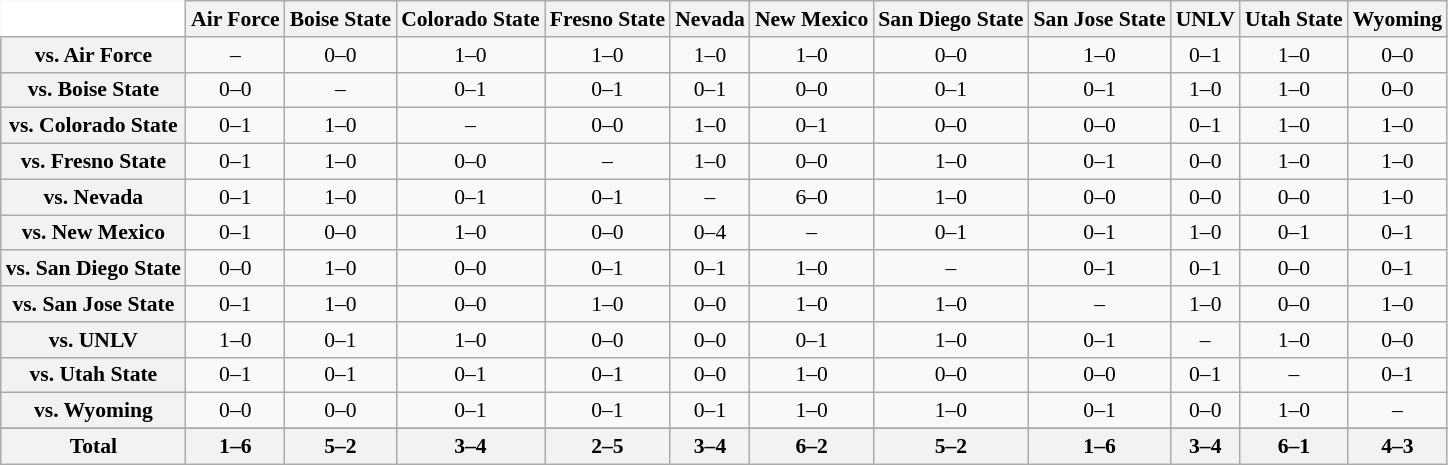<table class="wikitable" style="white-space:nowrap;font-size:90%;">
<tr>
<th colspan=1 style="background:white; border-top-style:hidden; border-left-style:hidden;"   width=110> </th>
<th style=>Air Force</th>
<th style=>Boise State</th>
<th style=>Colorado State</th>
<th style=>Fresno State</th>
<th style=>Nevada</th>
<th style=>New Mexico</th>
<th style=>San Diego State</th>
<th style=>San Jose State</th>
<th style=>UNLV</th>
<th style=>Utah State</th>
<th style=>Wyoming</th>
</tr>
<tr style="text-align:center;">
<th>vs. Air Force</th>
<td>–</td>
<td>0–0</td>
<td>1–0</td>
<td>1–0</td>
<td>1–0</td>
<td>1–0</td>
<td>0–0</td>
<td>1–0</td>
<td>0–1</td>
<td>1–0</td>
<td>0–0</td>
</tr>
<tr style="text-align:center;">
<th>vs. Boise State</th>
<td>0–0</td>
<td>–</td>
<td>0–1</td>
<td>0–1</td>
<td>0–1</td>
<td>0–0</td>
<td>0–1</td>
<td>0–1</td>
<td>1–0</td>
<td>1–0</td>
<td>0–0</td>
</tr>
<tr style="text-align:center;">
<th>vs. Colorado State</th>
<td>0–1</td>
<td>1–0</td>
<td>–</td>
<td>0–0</td>
<td>1–0</td>
<td>0–1</td>
<td>0–0</td>
<td>0–0</td>
<td>0–1</td>
<td>1–0</td>
<td>1–0</td>
</tr>
<tr style="text-align:center;">
<th>vs. Fresno State</th>
<td>0–1</td>
<td>1–0</td>
<td>0–0</td>
<td>–</td>
<td>1–0</td>
<td>0–0</td>
<td>1–0</td>
<td>0–1</td>
<td>0–0</td>
<td>1–0</td>
<td>1–0</td>
</tr>
<tr style="text-align:center;">
<th>vs. Nevada</th>
<td>0–1</td>
<td>1–0</td>
<td>0–1</td>
<td>0–1</td>
<td>–</td>
<td>6–0</td>
<td>1–0</td>
<td>0–0</td>
<td>0–0</td>
<td>0–0</td>
<td>1–0</td>
</tr>
<tr style="text-align:center;">
<th>vs. New Mexico</th>
<td>0–1</td>
<td>0–0</td>
<td>1–0</td>
<td>0–0</td>
<td>0–4</td>
<td>–</td>
<td>0–1</td>
<td>0–1</td>
<td>1–0</td>
<td>0–1</td>
<td>0–1</td>
</tr>
<tr style="text-align:center;">
<th>vs. San Diego State</th>
<td>0–0</td>
<td>1–0</td>
<td>0–0</td>
<td>0–1</td>
<td>0–1</td>
<td>1–0</td>
<td>–</td>
<td>0–1</td>
<td>0–1</td>
<td>0–0</td>
<td>0–1</td>
</tr>
<tr style="text-align:center;">
<th>vs. San Jose State</th>
<td>0–1</td>
<td>1–0</td>
<td>0–0</td>
<td>1–0</td>
<td>0–0</td>
<td>1–0</td>
<td>1–0</td>
<td>–</td>
<td>1–0</td>
<td>0–0</td>
<td>1–0</td>
</tr>
<tr style="text-align:center;">
<th>vs. UNLV</th>
<td>1–0</td>
<td>0–1</td>
<td>1–0</td>
<td>0–0</td>
<td>0–0</td>
<td>0–1</td>
<td>1–0</td>
<td>0–1</td>
<td>–</td>
<td>1–0</td>
<td>0–0</td>
</tr>
<tr style="text-align:center;">
<th>vs. Utah State</th>
<td>0–1</td>
<td>0–1</td>
<td>0–1</td>
<td>0–1</td>
<td>0–0</td>
<td>1–0</td>
<td>0–0</td>
<td>0–0</td>
<td>0–1</td>
<td>–</td>
<td>0–1</td>
</tr>
<tr style="text-align:center;">
<th>vs. Wyoming</th>
<td>0–0</td>
<td>0–0</td>
<td>0–1</td>
<td>0–1</td>
<td>0–1</td>
<td>1–0</td>
<td>1–0</td>
<td>0–1</td>
<td>0–0</td>
<td>1–0</td>
<td>–</td>
</tr>
<tr style="text-align:center;">
</tr>
<tr style="text-align:center;">
<th>Total</th>
<th>1–6</th>
<th>5–2</th>
<th>3–4</th>
<th>2–5</th>
<th>3–4</th>
<th>6–2</th>
<th>5–2</th>
<th>1–6</th>
<th>3–4</th>
<th>6–1</th>
<th>4–3</th>
</tr>
</table>
